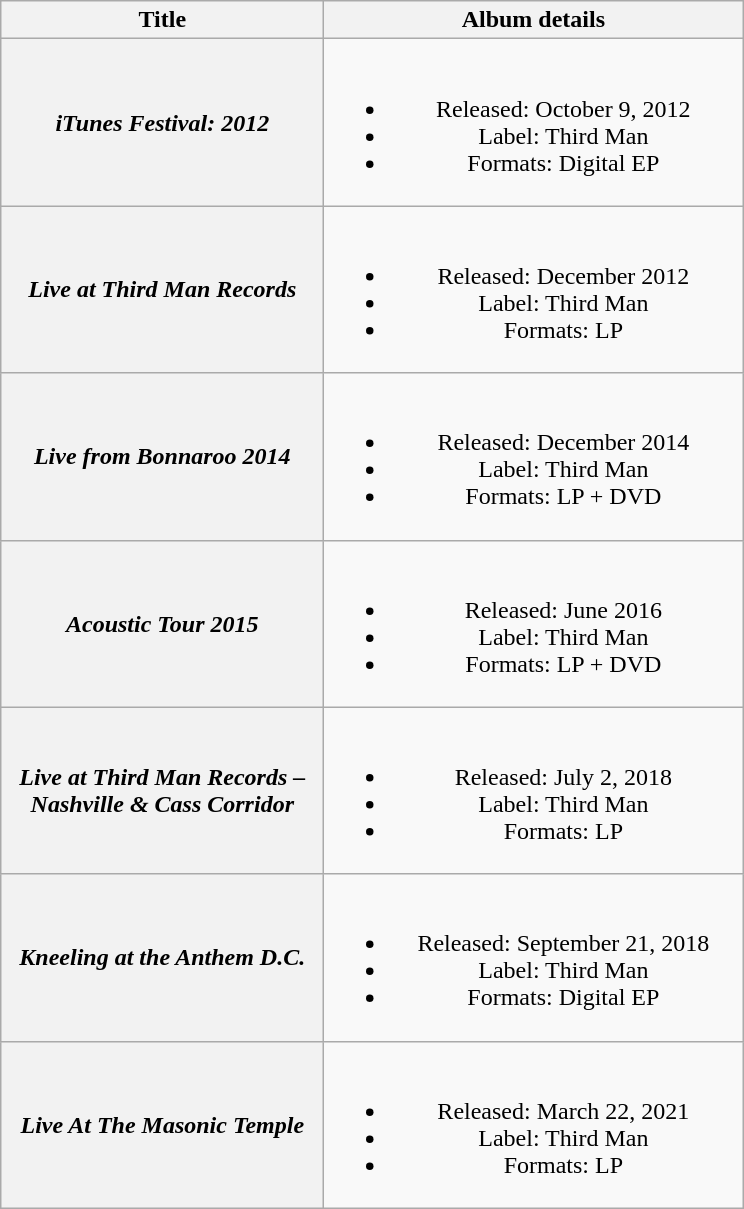<table class="wikitable plainrowheaders" style="text-align:center;">
<tr>
<th scope="col" style="width:13em;">Title</th>
<th scope="col" style="width:17em;">Album details</th>
</tr>
<tr>
<th scope="row"><em>iTunes Festival: 2012</em></th>
<td><br><ul><li>Released: October 9, 2012</li><li>Label: Third Man</li><li>Formats: Digital EP</li></ul></td>
</tr>
<tr>
<th scope="row"><em>Live at Third Man Records</em></th>
<td><br><ul><li>Released: December 2012</li><li>Label: Third Man</li><li>Formats: LP</li></ul></td>
</tr>
<tr>
<th scope="row"><em>Live from Bonnaroo 2014</em></th>
<td><br><ul><li>Released: December 2014</li><li>Label: Third Man</li><li>Formats: LP + DVD</li></ul></td>
</tr>
<tr>
<th scope="row"><em>Acoustic Tour 2015</em></th>
<td><br><ul><li>Released: June 2016</li><li>Label: Third Man</li><li>Formats: LP + DVD</li></ul></td>
</tr>
<tr>
<th scope="row"><em>Live at Third Man Records – Nashville & Cass Corridor</em></th>
<td><br><ul><li>Released: July 2, 2018</li><li>Label: Third Man</li><li>Formats: LP</li></ul></td>
</tr>
<tr>
<th scope="row"><em>Kneeling at the Anthem D.C.</em></th>
<td><br><ul><li>Released: September 21, 2018</li><li>Label: Third Man</li><li>Formats: Digital EP</li></ul></td>
</tr>
<tr>
<th scope="row"><em>Live At The Masonic Temple</em></th>
<td><br><ul><li>Released: March 22, 2021</li><li>Label: Third Man</li><li>Formats: LP</li></ul></td>
</tr>
</table>
